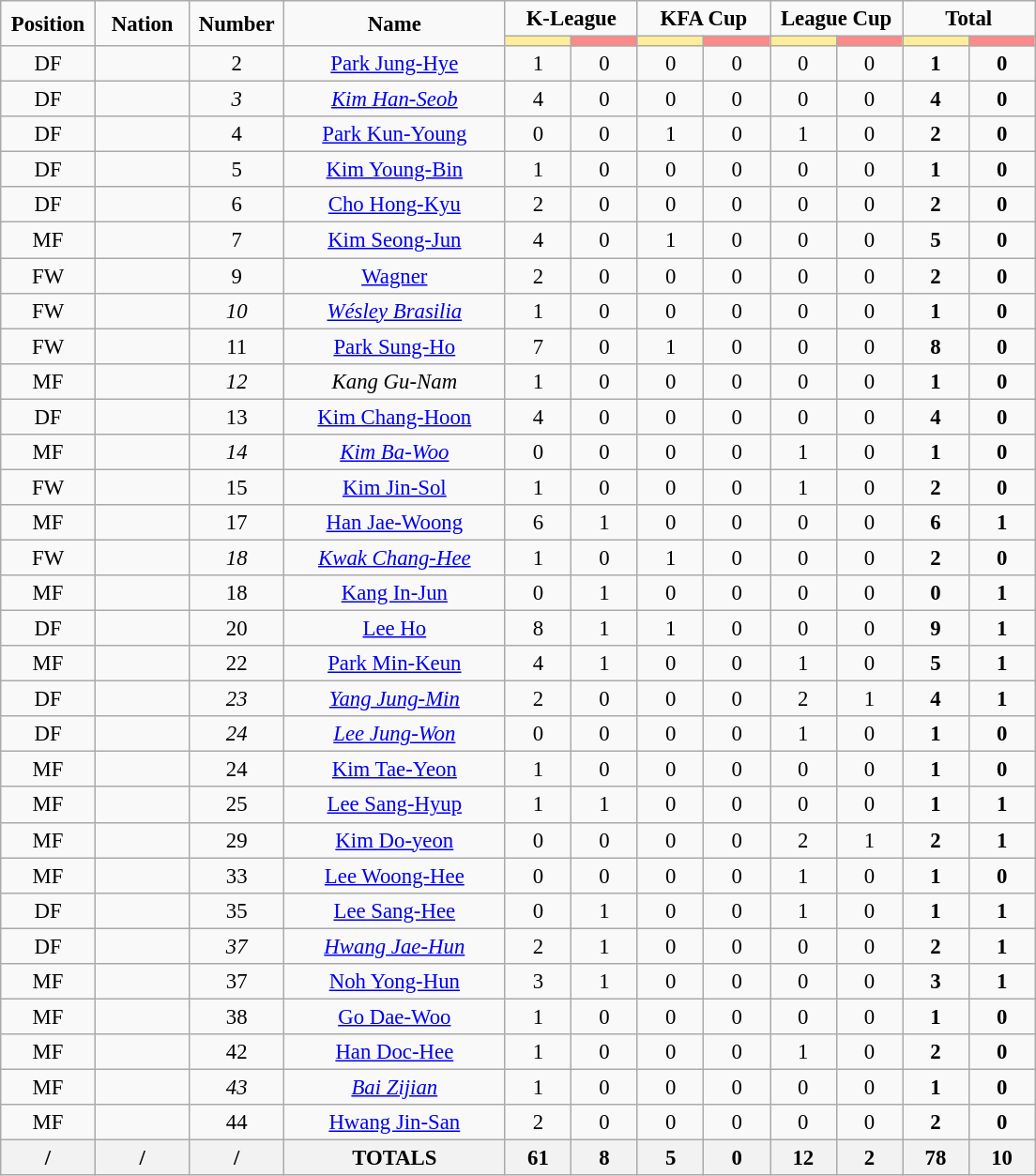<table class="wikitable" style="font-size: 95%; text-align: center;">
<tr>
<td rowspan="2" width="60" align="center"><strong>Position</strong></td>
<td rowspan="2" width="60" align="center"><strong>Nation</strong></td>
<td rowspan="2" width="60" align="center"><strong>Number</strong></td>
<td rowspan="2" width="150" align="center"><strong>Name</strong></td>
<td colspan="2" width="80" align="center"><strong>K-League</strong></td>
<td colspan="2" width="80" align="center"><strong>KFA Cup</strong></td>
<td colspan="2" width="80" align="center"><strong>League Cup</strong></td>
<td colspan="2" width="80" align="center"><strong>Total</strong></td>
</tr>
<tr>
<th width="40" style="background: #FFEE99"></th>
<th width="40" style="background: #FF8888"></th>
<th width="40" style="background: #FFEE99"></th>
<th width="40" style="background: #FF8888"></th>
<th width="40" style="background: #FFEE99"></th>
<th width="40" style="background: #FF8888"></th>
<th width="40" style="background: #FFEE99"></th>
<th width="40" style="background: #FF8888"></th>
</tr>
<tr>
<td>DF</td>
<td></td>
<td>2</td>
<td><a href='#'>Park Jung-Hye</a></td>
<td>1</td>
<td>0</td>
<td>0</td>
<td>0</td>
<td>0</td>
<td>0</td>
<td><strong>1</strong></td>
<td><strong>0</strong></td>
</tr>
<tr>
<td>DF</td>
<td></td>
<td><em>3</em></td>
<td><em><a href='#'>Kim Han-Seob</a></em></td>
<td>4</td>
<td>0</td>
<td>0</td>
<td>0</td>
<td>0</td>
<td>0</td>
<td><strong>4</strong></td>
<td><strong>0</strong></td>
</tr>
<tr>
<td>DF</td>
<td></td>
<td>4</td>
<td><a href='#'>Park Kun-Young</a></td>
<td>0</td>
<td>0</td>
<td>1</td>
<td>0</td>
<td>1</td>
<td>0</td>
<td><strong>2</strong></td>
<td><strong>0</strong></td>
</tr>
<tr>
<td>DF</td>
<td></td>
<td>5</td>
<td><a href='#'>Kim Young-Bin</a></td>
<td>1</td>
<td>0</td>
<td>0</td>
<td>0</td>
<td>0</td>
<td>0</td>
<td><strong>1</strong></td>
<td><strong>0</strong></td>
</tr>
<tr>
<td>DF</td>
<td></td>
<td>6</td>
<td><a href='#'>Cho Hong-Kyu</a></td>
<td>2</td>
<td>0</td>
<td>0</td>
<td>0</td>
<td>0</td>
<td>0</td>
<td><strong>2</strong></td>
<td><strong>0</strong></td>
</tr>
<tr>
<td>MF</td>
<td></td>
<td>7</td>
<td><a href='#'>Kim Seong-Jun</a></td>
<td>4</td>
<td>0</td>
<td>1</td>
<td>0</td>
<td>0</td>
<td>0</td>
<td><strong>5</strong></td>
<td><strong>0</strong></td>
</tr>
<tr>
<td>FW</td>
<td></td>
<td>9</td>
<td><a href='#'>Wagner</a></td>
<td>2</td>
<td>0</td>
<td>0</td>
<td>0</td>
<td>0</td>
<td>0</td>
<td><strong>2</strong></td>
<td><strong>0</strong></td>
</tr>
<tr>
<td>FW</td>
<td></td>
<td><em>10</em></td>
<td><em><a href='#'>Wésley Brasilia</a></em></td>
<td>1</td>
<td>0</td>
<td>0</td>
<td>0</td>
<td>0</td>
<td>0</td>
<td><strong>1</strong></td>
<td><strong>0</strong></td>
</tr>
<tr>
<td>FW</td>
<td></td>
<td>11</td>
<td><a href='#'>Park Sung-Ho</a></td>
<td>7</td>
<td>0</td>
<td>1</td>
<td>0</td>
<td>0</td>
<td>0</td>
<td><strong>8</strong></td>
<td><strong>0</strong></td>
</tr>
<tr>
<td>MF</td>
<td></td>
<td><em>12</em></td>
<td><em>Kang Gu-Nam</em></td>
<td>1</td>
<td>0</td>
<td>0</td>
<td>0</td>
<td>0</td>
<td>0</td>
<td><strong>1</strong></td>
<td><strong>0</strong></td>
</tr>
<tr>
<td>DF</td>
<td></td>
<td>13</td>
<td><a href='#'>Kim Chang-Hoon</a></td>
<td>4</td>
<td>0</td>
<td>0</td>
<td>0</td>
<td>0</td>
<td>0</td>
<td><strong>4</strong></td>
<td><strong>0</strong></td>
</tr>
<tr>
<td>MF</td>
<td></td>
<td><em>14</em></td>
<td><em><a href='#'>Kim Ba-Woo</a></em></td>
<td>0</td>
<td>0</td>
<td>0</td>
<td>0</td>
<td>1</td>
<td>0</td>
<td><strong>1</strong></td>
<td><strong>0</strong></td>
</tr>
<tr>
<td>FW</td>
<td></td>
<td>15</td>
<td><a href='#'>Kim Jin-Sol</a></td>
<td>1</td>
<td>0</td>
<td>0</td>
<td>0</td>
<td>1</td>
<td>0</td>
<td><strong>2</strong></td>
<td><strong>0</strong></td>
</tr>
<tr>
<td>MF</td>
<td></td>
<td>17</td>
<td><a href='#'>Han Jae-Woong</a></td>
<td>6</td>
<td>1</td>
<td>0</td>
<td>0</td>
<td>0</td>
<td>0</td>
<td><strong>6</strong></td>
<td><strong>1</strong></td>
</tr>
<tr>
<td>FW</td>
<td></td>
<td><em>18</em></td>
<td><em><a href='#'>Kwak Chang-Hee</a></em></td>
<td>1</td>
<td>0</td>
<td>1</td>
<td>0</td>
<td>0</td>
<td>0</td>
<td><strong>2</strong></td>
<td><strong>0</strong></td>
</tr>
<tr>
<td>MF</td>
<td></td>
<td>18</td>
<td><a href='#'>Kang In-Jun</a></td>
<td>0</td>
<td>1</td>
<td>0</td>
<td>0</td>
<td>0</td>
<td>0</td>
<td><strong>0</strong></td>
<td><strong>1</strong></td>
</tr>
<tr>
<td>DF</td>
<td></td>
<td>20</td>
<td><a href='#'>Lee Ho</a></td>
<td>8</td>
<td>1</td>
<td>1</td>
<td>0</td>
<td>0</td>
<td>0</td>
<td><strong>9</strong></td>
<td><strong>1</strong></td>
</tr>
<tr>
<td>MF</td>
<td></td>
<td>22</td>
<td><a href='#'>Park Min-Keun</a></td>
<td>4</td>
<td>1</td>
<td>0</td>
<td>0</td>
<td>1</td>
<td>0</td>
<td><strong>5</strong></td>
<td><strong>1</strong></td>
</tr>
<tr>
<td>DF</td>
<td></td>
<td><em>23</em></td>
<td><em><a href='#'>Yang Jung-Min</a></em></td>
<td>2</td>
<td>0</td>
<td>0</td>
<td>0</td>
<td>2</td>
<td>1</td>
<td><strong>4</strong></td>
<td><strong>1</strong></td>
</tr>
<tr>
<td>DF</td>
<td></td>
<td><em>24</em></td>
<td><em><a href='#'>Lee Jung-Won</a></em></td>
<td>0</td>
<td>0</td>
<td>0</td>
<td>0</td>
<td>1</td>
<td>0</td>
<td><strong>1</strong></td>
<td><strong>0</strong></td>
</tr>
<tr>
<td>MF</td>
<td></td>
<td>24</td>
<td><a href='#'>Kim Tae-Yeon</a></td>
<td>1</td>
<td>0</td>
<td>0</td>
<td>0</td>
<td>0</td>
<td>0</td>
<td><strong>1</strong></td>
<td><strong>0</strong></td>
</tr>
<tr>
<td>MF</td>
<td></td>
<td>25</td>
<td><a href='#'>Lee Sang-Hyup</a></td>
<td>1</td>
<td>1</td>
<td>0</td>
<td>0</td>
<td>0</td>
<td>0</td>
<td><strong>1</strong></td>
<td><strong>1</strong></td>
</tr>
<tr>
<td>MF</td>
<td></td>
<td>29</td>
<td><a href='#'>Kim Do-yeon</a></td>
<td>0</td>
<td>0</td>
<td>0</td>
<td>0</td>
<td>2</td>
<td>1</td>
<td><strong>2</strong></td>
<td><strong>1</strong></td>
</tr>
<tr>
<td>MF</td>
<td></td>
<td>33</td>
<td><a href='#'>Lee Woong-Hee</a></td>
<td>0</td>
<td>0</td>
<td>0</td>
<td>0</td>
<td>1</td>
<td>0</td>
<td><strong>1</strong></td>
<td><strong>0</strong></td>
</tr>
<tr>
<td>DF</td>
<td></td>
<td>35</td>
<td><a href='#'>Lee Sang-Hee</a></td>
<td>0</td>
<td>1</td>
<td>0</td>
<td>0</td>
<td>1</td>
<td>0</td>
<td><strong>1</strong></td>
<td><strong>1</strong></td>
</tr>
<tr>
<td>DF</td>
<td></td>
<td><em>37</em></td>
<td><em><a href='#'>Hwang Jae-Hun</a></em></td>
<td>2</td>
<td>1</td>
<td>0</td>
<td>0</td>
<td>0</td>
<td>0</td>
<td><strong>2</strong></td>
<td><strong>1</strong></td>
</tr>
<tr>
<td>MF</td>
<td></td>
<td>37</td>
<td><a href='#'>Noh Yong-Hun</a></td>
<td>3</td>
<td>1</td>
<td>0</td>
<td>0</td>
<td>0</td>
<td>0</td>
<td><strong>3</strong></td>
<td><strong>1</strong></td>
</tr>
<tr>
<td>MF</td>
<td></td>
<td>38</td>
<td><a href='#'>Go Dae-Woo</a></td>
<td>1</td>
<td>0</td>
<td>0</td>
<td>0</td>
<td>0</td>
<td>0</td>
<td><strong>1</strong></td>
<td><strong>0</strong></td>
</tr>
<tr>
<td>MF</td>
<td></td>
<td>42</td>
<td><a href='#'>Han Doc-Hee</a></td>
<td>1</td>
<td>0</td>
<td>0</td>
<td>0</td>
<td>1</td>
<td>0</td>
<td><strong>2</strong></td>
<td><strong>0</strong></td>
</tr>
<tr>
<td>MF</td>
<td></td>
<td><em>43</em></td>
<td><em><a href='#'>Bai Zijian</a></em></td>
<td>1</td>
<td>0</td>
<td>0</td>
<td>0</td>
<td>0</td>
<td>0</td>
<td><strong>1</strong></td>
<td><strong>0</strong></td>
</tr>
<tr>
<td>MF</td>
<td></td>
<td>44</td>
<td><a href='#'>Hwang Jin-San</a></td>
<td>2</td>
<td>0</td>
<td>0</td>
<td>0</td>
<td>0</td>
<td>0</td>
<td><strong>2</strong></td>
<td><strong>0</strong></td>
</tr>
<tr>
<th>/</th>
<th>/</th>
<th>/</th>
<th>TOTALS</th>
<th>61</th>
<th>8</th>
<th>5</th>
<th>0</th>
<th>12</th>
<th>2</th>
<th>78</th>
<th>10</th>
</tr>
</table>
